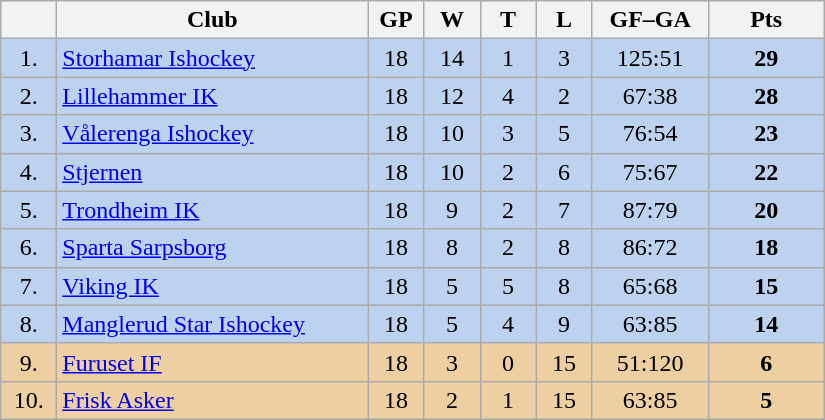<table class="wikitable">
<tr>
<th width="30"></th>
<th width="200">Club</th>
<th width="30">GP</th>
<th width="30">W</th>
<th width="30">T</th>
<th width="30">L</th>
<th width="70">GF–GA</th>
<th width="70">Pts</th>
</tr>
<tr bgcolor="#BCD2EE" align="center">
<td>1.</td>
<td align="left"><a href='#'>Storhamar Ishockey</a></td>
<td>18</td>
<td>14</td>
<td>1</td>
<td>3</td>
<td>125:51</td>
<td><strong>29</strong></td>
</tr>
<tr bgcolor="#BCD2EE" align="center">
<td>2.</td>
<td align="left"><a href='#'>Lillehammer IK</a></td>
<td>18</td>
<td>12</td>
<td>4</td>
<td>2</td>
<td>67:38</td>
<td><strong>28</strong></td>
</tr>
<tr bgcolor="#BCD2EE" align="center">
<td>3.</td>
<td align="left"><a href='#'>Vålerenga Ishockey</a></td>
<td>18</td>
<td>10</td>
<td>3</td>
<td>5</td>
<td>76:54</td>
<td><strong>23</strong></td>
</tr>
<tr bgcolor="#BCD2EE" align="center">
<td>4.</td>
<td align="left"><a href='#'>Stjernen</a></td>
<td>18</td>
<td>10</td>
<td>2</td>
<td>6</td>
<td>75:67</td>
<td><strong>22</strong></td>
</tr>
<tr bgcolor="#BCD2EE" align="center">
<td>5.</td>
<td align="left"><a href='#'>Trondheim IK</a></td>
<td>18</td>
<td>9</td>
<td>2</td>
<td>7</td>
<td>87:79</td>
<td><strong>20</strong></td>
</tr>
<tr bgcolor="#BCD2EE" align="center">
<td>6.</td>
<td align="left"><a href='#'>Sparta Sarpsborg</a></td>
<td>18</td>
<td>8</td>
<td>2</td>
<td>8</td>
<td>86:72</td>
<td><strong>18</strong></td>
</tr>
<tr bgcolor="#BCD2EE" align="center">
<td>7.</td>
<td align="left"><a href='#'>Viking IK</a></td>
<td>18</td>
<td>5</td>
<td>5</td>
<td>8</td>
<td>65:68</td>
<td><strong>15</strong></td>
</tr>
<tr bgcolor="#BCD2EE" align="center">
<td>8.</td>
<td align="left"><a href='#'>Manglerud Star Ishockey</a></td>
<td>18</td>
<td>5</td>
<td>4</td>
<td>9</td>
<td>63:85</td>
<td><strong>14</strong></td>
</tr>
<tr bgcolor="#EECFA1" align="center">
<td>9.</td>
<td align="left"><a href='#'>Furuset IF</a></td>
<td>18</td>
<td>3</td>
<td>0</td>
<td>15</td>
<td>51:120</td>
<td><strong>6</strong></td>
</tr>
<tr bgcolor="#EECFA1" align="center">
<td>10.</td>
<td align="left"><a href='#'>Frisk Asker</a></td>
<td>18</td>
<td>2</td>
<td>1</td>
<td>15</td>
<td>63:85</td>
<td><strong>5</strong></td>
</tr>
</table>
